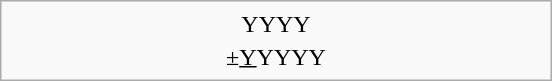<table class="infobox" style="text-align:center; width:23em">
<tr>
<td>YYYY</td>
</tr>
<tr>
<td>±<u>Y</u>YYYY</td>
</tr>
</table>
